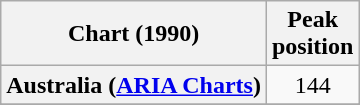<table class="wikitable sortable plainrowheaders" style="text-align:center">
<tr>
<th>Chart (1990)</th>
<th>Peak<br>position</th>
</tr>
<tr>
<th scope="row">Australia (<a href='#'>ARIA Charts</a>)</th>
<td align="center">144</td>
</tr>
<tr>
</tr>
<tr>
</tr>
</table>
